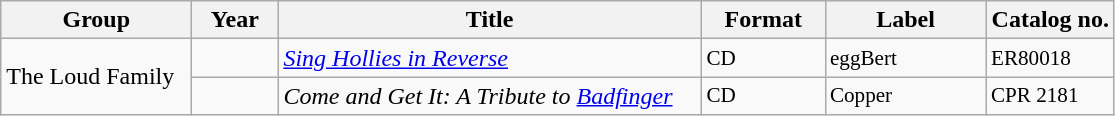<table class="wikitable">
<tr>
<th style="width:120px;">Group</th>
<th style="width:50px;">Year</th>
<th style="width:275px;">Title</th>
<th style="width:75px;">Format</th>
<th style="width:100px;">Label</th>
<th>Catalog no.</th>
</tr>
<tr>
<td rowspan="2">The Loud Family</td>
<td></td>
<td><em><a href='#'>Sing Hollies in Reverse</a></em> </td>
<td style="font-size:88%;">CD</td>
<td style="font-size:88%;">eggBert</td>
<td style="font-size:88%;">ER80018</td>
</tr>
<tr>
<td></td>
<td><em>Come and Get It: A Tribute to <a href='#'>Badfinger</a></em> </td>
<td style="font-size:88%;">CD</td>
<td style="font-size:88%;">Copper</td>
<td style="font-size:88%;">CPR 2181</td>
</tr>
</table>
